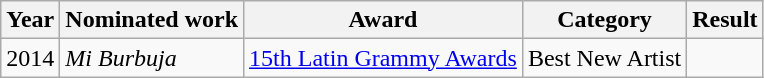<table class="wikitable" style="font-size:100%;">
<tr>
<th>Year</th>
<th>Nominated work</th>
<th>Award</th>
<th>Category</th>
<th>Result</th>
</tr>
<tr>
<td>2014</td>
<td><em>Mi Burbuja</em></td>
<td><a href='#'>15th Latin Grammy Awards</a></td>
<td>Best New Artist</td>
<td></td>
</tr>
</table>
